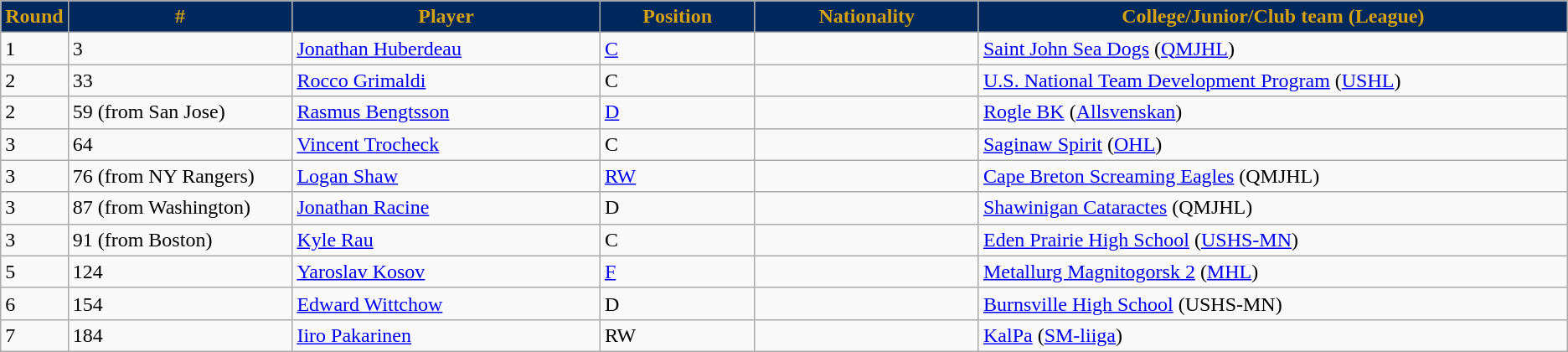<table class="wikitable">
<tr>
<th style="background:#01285D; color:#D6A10F" width="2.75%">Round</th>
<th style="background:#01285D; color:#D6A10F" width="14.5%">#</th>
<th style="background:#01285D; color:#D6A10F" width="20.0%">Player</th>
<th style="background:#01285D; color:#D6A10F" width="10.0%">Position</th>
<th style="background:#01285D; color:#D6A10F" width="14.5%">Nationality</th>
<th style="background:#01285D; color:#D6A10F" width="90.0%">College/Junior/Club team (League)</th>
</tr>
<tr>
<td>1</td>
<td>3</td>
<td><a href='#'>Jonathan Huberdeau</a></td>
<td><a href='#'>C</a></td>
<td></td>
<td><a href='#'>Saint John Sea Dogs</a> (<a href='#'>QMJHL</a>)</td>
</tr>
<tr>
<td>2</td>
<td>33</td>
<td><a href='#'>Rocco Grimaldi</a></td>
<td>C</td>
<td></td>
<td><a href='#'>U.S. National Team Development Program</a> (<a href='#'>USHL</a>)</td>
</tr>
<tr>
<td>2</td>
<td>59 (from San Jose)</td>
<td><a href='#'>Rasmus Bengtsson</a></td>
<td><a href='#'>D</a></td>
<td></td>
<td><a href='#'>Rogle BK</a> (<a href='#'>Allsvenskan</a>)</td>
</tr>
<tr>
<td>3</td>
<td>64</td>
<td><a href='#'>Vincent Trocheck</a></td>
<td>C</td>
<td></td>
<td><a href='#'>Saginaw Spirit</a> (<a href='#'>OHL</a>)</td>
</tr>
<tr>
<td>3</td>
<td>76 (from NY Rangers)</td>
<td><a href='#'>Logan Shaw</a></td>
<td><a href='#'>RW</a></td>
<td></td>
<td><a href='#'>Cape Breton Screaming Eagles</a> (QMJHL)</td>
</tr>
<tr>
<td>3</td>
<td>87 (from Washington)</td>
<td><a href='#'>Jonathan Racine</a></td>
<td>D</td>
<td></td>
<td><a href='#'>Shawinigan Cataractes</a> (QMJHL)</td>
</tr>
<tr>
<td>3</td>
<td>91 (from Boston)</td>
<td><a href='#'>Kyle Rau</a></td>
<td>C</td>
<td></td>
<td><a href='#'>Eden Prairie High School</a> (<a href='#'>USHS-MN</a>)</td>
</tr>
<tr>
<td>5</td>
<td>124</td>
<td><a href='#'>Yaroslav Kosov</a></td>
<td><a href='#'>F</a></td>
<td></td>
<td><a href='#'>Metallurg Magnitogorsk 2</a> (<a href='#'>MHL</a>)</td>
</tr>
<tr>
<td>6</td>
<td>154</td>
<td><a href='#'>Edward Wittchow</a></td>
<td>D</td>
<td></td>
<td><a href='#'>Burnsville High School</a> (USHS-MN)</td>
</tr>
<tr>
<td>7</td>
<td>184</td>
<td><a href='#'>Iiro Pakarinen</a></td>
<td>RW</td>
<td></td>
<td><a href='#'>KalPa</a> (<a href='#'>SM-liiga</a>)</td>
</tr>
</table>
